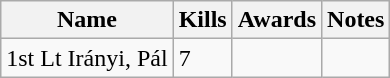<table class=wikitable>
<tr>
<th>Name</th>
<th>Kills</th>
<th>Awards</th>
<th>Notes</th>
</tr>
<tr>
<td>1st Lt Irányi, Pál</td>
<td>7</td>
<td></td>
<td></td>
</tr>
</table>
